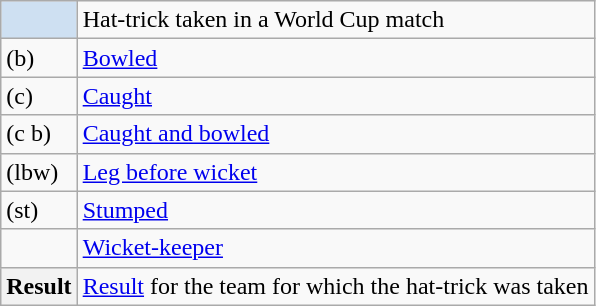<table class="wikitable plainrowheaders" border="1">
<tr>
<td style="background:#cee0f2"></td>
<td>Hat-trick taken in a World Cup match</td>
</tr>
<tr>
<td>(b)</td>
<td><a href='#'>Bowled</a></td>
</tr>
<tr>
<td>(c)</td>
<td><a href='#'>Caught</a></td>
</tr>
<tr>
<td>(c b)</td>
<td><a href='#'>Caught and bowled</a></td>
</tr>
<tr>
<td>(lbw)</td>
<td><a href='#'>Leg before wicket</a></td>
</tr>
<tr>
<td>(st)</td>
<td><a href='#'>Stumped</a></td>
</tr>
<tr>
<td></td>
<td><a href='#'>Wicket-keeper</a></td>
</tr>
<tr>
<th scope=row>Result</th>
<td><a href='#'>Result</a> for the team for which the hat-trick was taken</td>
</tr>
</table>
